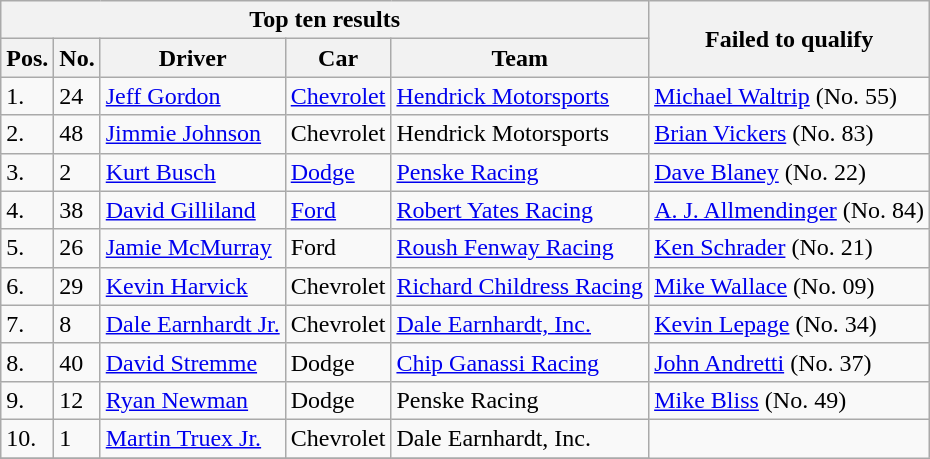<table class="wikitable">
<tr>
<th colspan=5>Top ten results</th>
<th rowspan=2>Failed to qualify</th>
</tr>
<tr>
<th>Pos.</th>
<th>No.</th>
<th>Driver</th>
<th>Car</th>
<th>Team</th>
</tr>
<tr>
<td>1.</td>
<td>24</td>
<td><a href='#'>Jeff Gordon</a></td>
<td><a href='#'>Chevrolet</a></td>
<td><a href='#'>Hendrick Motorsports</a></td>
<td><a href='#'>Michael Waltrip</a> (No. 55)</td>
</tr>
<tr>
<td>2.</td>
<td>48</td>
<td><a href='#'>Jimmie Johnson</a></td>
<td>Chevrolet</td>
<td>Hendrick Motorsports</td>
<td><a href='#'>Brian Vickers</a> (No. 83)</td>
</tr>
<tr>
<td>3.</td>
<td>2</td>
<td><a href='#'>Kurt Busch</a></td>
<td><a href='#'>Dodge</a></td>
<td><a href='#'>Penske Racing</a></td>
<td><a href='#'>Dave Blaney</a> (No. 22)</td>
</tr>
<tr>
<td>4.</td>
<td>38</td>
<td><a href='#'>David Gilliland</a></td>
<td><a href='#'>Ford</a></td>
<td><a href='#'>Robert Yates Racing</a></td>
<td><a href='#'>A. J. Allmendinger</a> (No. 84)</td>
</tr>
<tr>
<td>5.</td>
<td>26</td>
<td><a href='#'>Jamie McMurray</a></td>
<td>Ford</td>
<td><a href='#'>Roush Fenway Racing</a></td>
<td><a href='#'>Ken Schrader</a> (No. 21)</td>
</tr>
<tr>
<td>6.</td>
<td>29</td>
<td><a href='#'>Kevin Harvick</a></td>
<td>Chevrolet</td>
<td><a href='#'>Richard Childress Racing</a></td>
<td><a href='#'>Mike Wallace</a> (No. 09)</td>
</tr>
<tr>
<td>7.</td>
<td>8</td>
<td><a href='#'>Dale Earnhardt Jr.</a></td>
<td>Chevrolet</td>
<td><a href='#'>Dale Earnhardt, Inc.</a></td>
<td><a href='#'>Kevin Lepage</a> (No. 34)</td>
</tr>
<tr>
<td>8.</td>
<td>40</td>
<td><a href='#'>David Stremme</a></td>
<td>Dodge</td>
<td><a href='#'>Chip Ganassi Racing</a></td>
<td><a href='#'>John Andretti</a> (No. 37)</td>
</tr>
<tr>
<td>9.</td>
<td>12</td>
<td><a href='#'>Ryan Newman</a></td>
<td>Dodge</td>
<td>Penske Racing</td>
<td><a href='#'>Mike Bliss</a> (No. 49)</td>
</tr>
<tr>
<td>10.</td>
<td>1</td>
<td><a href='#'>Martin Truex Jr.</a></td>
<td>Chevrolet</td>
<td>Dale Earnhardt, Inc.</td>
</tr>
<tr>
</tr>
</table>
